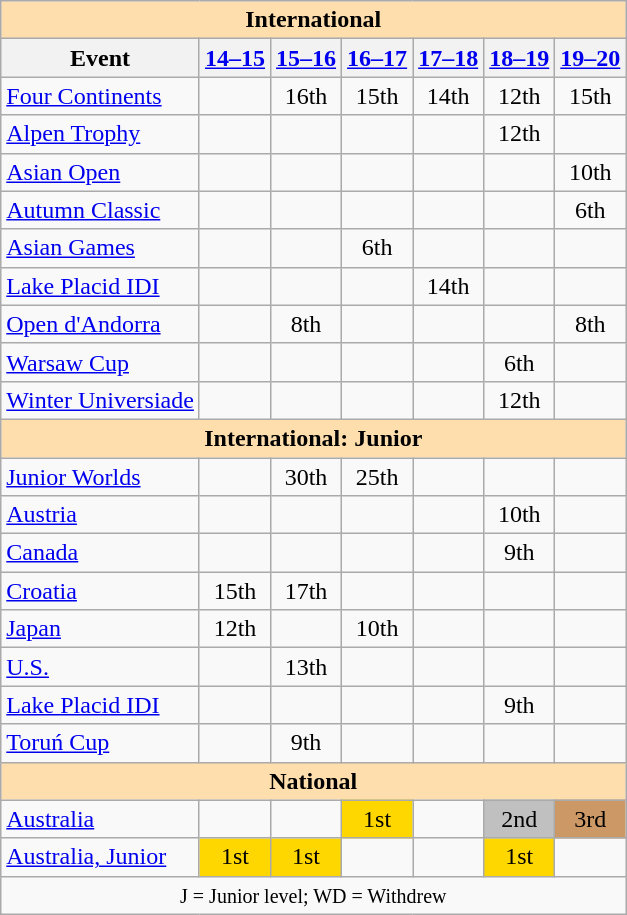<table class="wikitable" style="text-align:center">
<tr>
<th style="background-color: #ffdead; " colspan=7 align=center>International</th>
</tr>
<tr>
<th>Event</th>
<th><a href='#'>14–15</a></th>
<th><a href='#'>15–16</a></th>
<th><a href='#'>16–17</a></th>
<th><a href='#'>17–18</a></th>
<th><a href='#'>18–19</a></th>
<th><a href='#'>19–20</a></th>
</tr>
<tr>
<td align=left><a href='#'>Four Continents</a></td>
<td></td>
<td>16th</td>
<td>15th</td>
<td>14th</td>
<td>12th</td>
<td>15th</td>
</tr>
<tr>
<td align=left> <a href='#'>Alpen Trophy</a></td>
<td></td>
<td></td>
<td></td>
<td></td>
<td>12th</td>
<td></td>
</tr>
<tr>
<td align=left> <a href='#'>Asian Open</a></td>
<td></td>
<td></td>
<td></td>
<td></td>
<td></td>
<td>10th</td>
</tr>
<tr>
<td align=left> <a href='#'>Autumn Classic</a></td>
<td></td>
<td></td>
<td></td>
<td></td>
<td></td>
<td>6th</td>
</tr>
<tr>
<td align=left><a href='#'>Asian Games</a></td>
<td></td>
<td></td>
<td>6th</td>
<td></td>
<td></td>
<td></td>
</tr>
<tr>
<td align=left><a href='#'>Lake Placid IDI</a></td>
<td></td>
<td></td>
<td></td>
<td>14th</td>
<td></td>
<td></td>
</tr>
<tr>
<td align=left><a href='#'>Open d'Andorra</a></td>
<td></td>
<td>8th</td>
<td></td>
<td></td>
<td></td>
<td>8th</td>
</tr>
<tr>
<td align=left><a href='#'>Warsaw Cup</a></td>
<td></td>
<td></td>
<td></td>
<td></td>
<td>6th</td>
<td></td>
</tr>
<tr>
<td align=left><a href='#'>Winter Universiade</a></td>
<td></td>
<td></td>
<td></td>
<td></td>
<td>12th</td>
<td></td>
</tr>
<tr>
<th style="background-color: #ffdead; " colspan=7 align=center>International: Junior</th>
</tr>
<tr>
<td align=left><a href='#'>Junior Worlds</a></td>
<td></td>
<td>30th</td>
<td>25th</td>
<td></td>
<td></td>
<td></td>
</tr>
<tr>
<td align=left> <a href='#'>Austria</a></td>
<td></td>
<td></td>
<td></td>
<td></td>
<td>10th</td>
<td></td>
</tr>
<tr>
<td align=left> <a href='#'>Canada</a></td>
<td></td>
<td></td>
<td></td>
<td></td>
<td>9th</td>
<td></td>
</tr>
<tr>
<td align=left> <a href='#'>Croatia</a></td>
<td>15th</td>
<td>17th</td>
<td></td>
<td></td>
<td></td>
<td></td>
</tr>
<tr>
<td align=left> <a href='#'>Japan</a></td>
<td>12th</td>
<td></td>
<td>10th</td>
<td></td>
<td></td>
<td></td>
</tr>
<tr>
<td align=left> <a href='#'>U.S.</a></td>
<td></td>
<td>13th</td>
<td></td>
<td></td>
<td></td>
<td></td>
</tr>
<tr>
<td align=left><a href='#'>Lake Placid IDI</a></td>
<td></td>
<td></td>
<td></td>
<td></td>
<td>9th</td>
<td></td>
</tr>
<tr>
<td align=left><a href='#'>Toruń Cup</a></td>
<td></td>
<td>9th</td>
<td></td>
<td></td>
<td></td>
<td></td>
</tr>
<tr>
<th style="background-color: #ffdead; " colspan=7 align=center>National</th>
</tr>
<tr>
<td align=left><a href='#'>Australia</a></td>
<td></td>
<td></td>
<td bgcolor=gold>1st</td>
<td></td>
<td bgcolor=silver>2nd</td>
<td bgcolor=cc9966>3rd</td>
</tr>
<tr>
<td align=left><a href='#'>Australia, Junior</a></td>
<td bgcolor=gold>1st</td>
<td bgcolor=gold>1st</td>
<td></td>
<td></td>
<td bgcolor=gold>1st</td>
<td></td>
</tr>
<tr>
<td colspan=7 align=center><small> J = Junior level; WD = Withdrew </small></td>
</tr>
</table>
